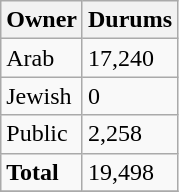<table class="wikitable">
<tr>
<th>Owner</th>
<th>Durums</th>
</tr>
<tr>
<td>Arab</td>
<td>17,240</td>
</tr>
<tr>
<td>Jewish</td>
<td>0</td>
</tr>
<tr>
<td>Public</td>
<td>2,258</td>
</tr>
<tr>
<td><strong>Total</strong></td>
<td>19,498</td>
</tr>
<tr>
</tr>
</table>
